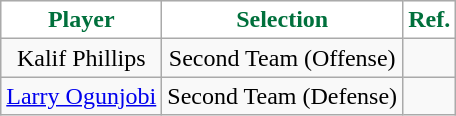<table class="wikitable sortable sortable" style="text-align: center">
<tr align=center>
<th style="background: white; color: #00703C">Player</th>
<th style="background: white; color: #00703C">Selection</th>
<th style="background: white; color: #00703C" class="unsortable">Ref.</th>
</tr>
<tr>
<td>Kalif Phillips</td>
<td>Second Team (Offense)</td>
<td></td>
</tr>
<tr>
<td><a href='#'>Larry Ogunjobi</a></td>
<td>Second Team (Defense)</td>
<td></td>
</tr>
</table>
